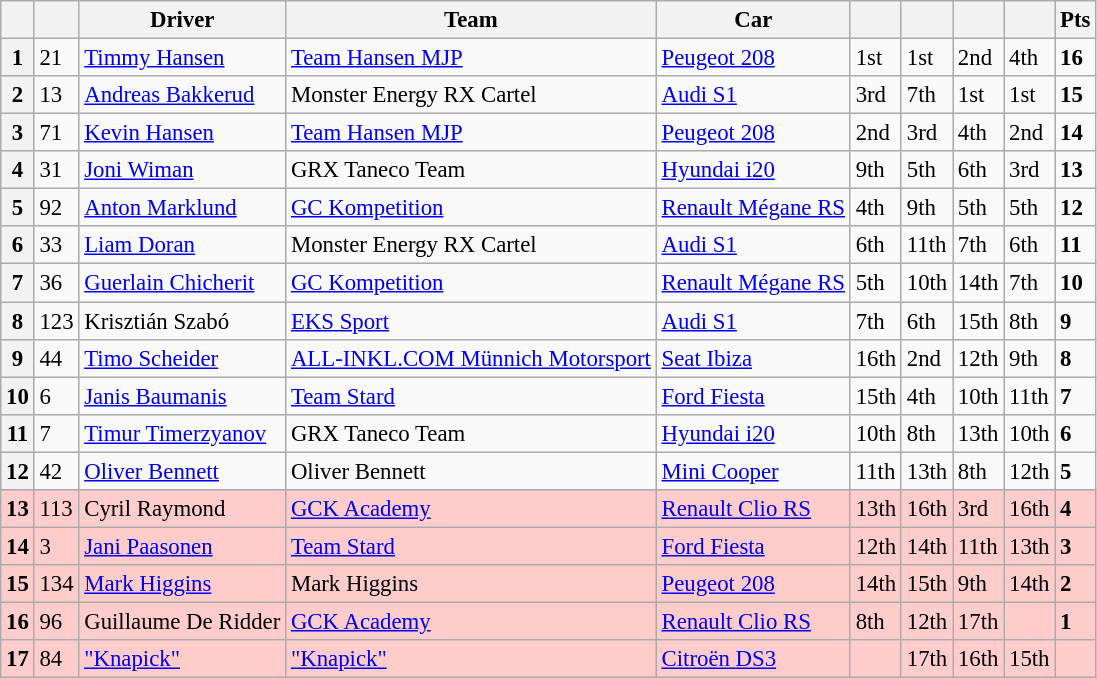<table class="wikitable" style="font-size:95%">
<tr>
<th></th>
<th></th>
<th>Driver</th>
<th>Team</th>
<th>Car</th>
<th></th>
<th></th>
<th></th>
<th></th>
<th>Pts</th>
</tr>
<tr>
<th>1</th>
<td>21</td>
<td> <a href='#'>Timmy Hansen</a></td>
<td><a href='#'>Team Hansen MJP</a></td>
<td><a href='#'>Peugeot 208</a></td>
<td>1st</td>
<td>1st</td>
<td>2nd</td>
<td>4th</td>
<td><strong>16</strong></td>
</tr>
<tr>
<th>2</th>
<td>13</td>
<td> <a href='#'>Andreas Bakkerud</a></td>
<td>Monster Energy RX Cartel</td>
<td><a href='#'>Audi S1</a></td>
<td>3rd</td>
<td>7th</td>
<td>1st</td>
<td>1st</td>
<td><strong>15</strong></td>
</tr>
<tr>
<th>3</th>
<td>71</td>
<td> <a href='#'>Kevin Hansen</a></td>
<td><a href='#'>Team Hansen MJP</a></td>
<td><a href='#'>Peugeot 208</a></td>
<td>2nd</td>
<td>3rd</td>
<td>4th</td>
<td>2nd</td>
<td><strong>14</strong></td>
</tr>
<tr>
<th>4</th>
<td>31</td>
<td> <a href='#'>Joni Wiman</a></td>
<td>GRX Taneco Team</td>
<td><a href='#'>Hyundai i20</a></td>
<td>9th</td>
<td>5th</td>
<td>6th</td>
<td>3rd</td>
<td><strong>13</strong></td>
</tr>
<tr>
<th>5</th>
<td>92</td>
<td> <a href='#'>Anton Marklund</a></td>
<td><a href='#'>GC Kompetition</a></td>
<td><a href='#'>Renault Mégane RS</a></td>
<td>4th</td>
<td>9th</td>
<td>5th</td>
<td>5th</td>
<td><strong>12</strong></td>
</tr>
<tr>
<th>6</th>
<td>33</td>
<td> <a href='#'>Liam Doran</a></td>
<td>Monster Energy RX Cartel</td>
<td><a href='#'>Audi S1</a></td>
<td>6th</td>
<td>11th</td>
<td>7th</td>
<td>6th</td>
<td><strong>11</strong></td>
</tr>
<tr>
<th>7</th>
<td>36</td>
<td> <a href='#'>Guerlain Chicherit</a></td>
<td><a href='#'>GC Kompetition</a></td>
<td><a href='#'>Renault Mégane RS</a></td>
<td>5th</td>
<td>10th</td>
<td>14th</td>
<td>7th</td>
<td><strong>10</strong></td>
</tr>
<tr>
<th>8</th>
<td>123</td>
<td> Krisztián Szabó</td>
<td><a href='#'>EKS Sport</a></td>
<td><a href='#'>Audi S1</a></td>
<td>7th</td>
<td>6th</td>
<td>15th</td>
<td>8th</td>
<td><strong>9</strong></td>
</tr>
<tr>
<th>9</th>
<td>44</td>
<td> <a href='#'>Timo Scheider</a></td>
<td><a href='#'>ALL-INKL.COM Münnich Motorsport</a></td>
<td><a href='#'>Seat Ibiza</a></td>
<td>16th</td>
<td>2nd</td>
<td>12th</td>
<td>9th</td>
<td><strong>8</strong></td>
</tr>
<tr>
<th>10</th>
<td>6</td>
<td> <a href='#'>Janis Baumanis</a></td>
<td><a href='#'>Team Stard</a></td>
<td><a href='#'>Ford Fiesta</a></td>
<td>15th</td>
<td>4th</td>
<td>10th</td>
<td>11th</td>
<td><strong>7</strong></td>
</tr>
<tr>
<th>11</th>
<td>7</td>
<td> <a href='#'>Timur Timerzyanov</a></td>
<td>GRX Taneco Team</td>
<td><a href='#'>Hyundai i20</a></td>
<td>10th</td>
<td>8th</td>
<td>13th</td>
<td>10th</td>
<td><strong>6</strong></td>
</tr>
<tr>
<th>12</th>
<td>42</td>
<td> <a href='#'>Oliver Bennett</a></td>
<td>Oliver Bennett</td>
<td><a href='#'>Mini Cooper</a></td>
<td>11th</td>
<td>13th</td>
<td>8th</td>
<td>12th</td>
<td><strong>5</strong></td>
</tr>
<tr>
<th style="background:#ffcccc;">13</th>
<td style="background:#ffcccc;">113</td>
<td style="background:#ffcccc;"> Cyril Raymond</td>
<td style="background:#ffcccc;"><a href='#'>GCK Academy</a></td>
<td style="background:#ffcccc;"><a href='#'>Renault Clio RS</a></td>
<td style="background:#ffcccc;">13th</td>
<td style="background:#ffcccc;">16th</td>
<td style="background:#ffcccc;">3rd</td>
<td style="background:#ffcccc;">16th</td>
<td style="background:#ffcccc;"><strong>4</strong></td>
</tr>
<tr>
<th style="background:#ffcccc;">14</th>
<td style="background:#ffcccc;">3</td>
<td style="background:#ffcccc;"> <a href='#'>Jani Paasonen</a></td>
<td style="background:#ffcccc;"><a href='#'>Team Stard</a></td>
<td style="background:#ffcccc;"><a href='#'>Ford Fiesta</a></td>
<td style="background:#ffcccc;">12th</td>
<td style="background:#ffcccc;">14th</td>
<td style="background:#ffcccc;">11th</td>
<td style="background:#ffcccc;">13th</td>
<td style="background:#ffcccc;"><strong>3</strong></td>
</tr>
<tr>
<th style="background:#ffcccc;">15</th>
<td style="background:#ffcccc;">134</td>
<td style="background:#ffcccc;"> <a href='#'>Mark Higgins</a></td>
<td style="background:#ffcccc;">Mark Higgins</td>
<td style="background:#ffcccc;"><a href='#'>Peugeot 208</a></td>
<td style="background:#ffcccc;">14th</td>
<td style="background:#ffcccc;">15th</td>
<td style="background:#ffcccc;">9th</td>
<td style="background:#ffcccc;">14th</td>
<td style="background:#ffcccc;"><strong>2</strong></td>
</tr>
<tr>
<th style="background:#ffcccc;">16</th>
<td style="background:#ffcccc;">96</td>
<td style="background:#ffcccc;"> Guillaume De Ridder</td>
<td style="background:#ffcccc;"><a href='#'>GCK Academy</a></td>
<td style="background:#ffcccc;"><a href='#'>Renault Clio RS</a></td>
<td style="background:#ffcccc;">8th</td>
<td style="background:#ffcccc;">12th</td>
<td style="background:#ffcccc;">17th</td>
<td style="background:#ffcccc;"></td>
<td style="background:#ffcccc;"><strong>1</strong></td>
</tr>
<tr>
<th style="background:#ffcccc;">17</th>
<td style="background:#ffcccc;">84</td>
<td style="background:#ffcccc;"> <a href='#'>"Knapick"</a></td>
<td style="background:#ffcccc;"><a href='#'>"Knapick"</a></td>
<td style="background:#ffcccc;"><a href='#'>Citroën DS3</a></td>
<td style="background:#ffcccc;"></td>
<td style="background:#ffcccc;">17th</td>
<td style="background:#ffcccc;">16th</td>
<td style="background:#ffcccc;">15th</td>
<td style="background:#ffcccc;"></td>
</tr>
</table>
